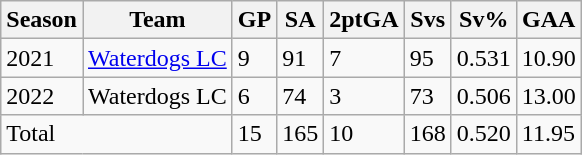<table class="wikitable">
<tr>
<th>Season</th>
<th>Team</th>
<th>GP</th>
<th>SA</th>
<th>2ptGA</th>
<th>Svs</th>
<th>Sv%</th>
<th>GAA</th>
</tr>
<tr>
<td>2021</td>
<td><a href='#'>Waterdogs LC</a></td>
<td>9</td>
<td>91</td>
<td>7</td>
<td>95</td>
<td>0.531</td>
<td>10.90</td>
</tr>
<tr>
<td>2022</td>
<td>Waterdogs LC</td>
<td>6</td>
<td>74</td>
<td>3</td>
<td>73</td>
<td>0.506</td>
<td>13.00</td>
</tr>
<tr>
<td colspan="2">Total</td>
<td>15</td>
<td>165</td>
<td>10</td>
<td>168</td>
<td>0.520</td>
<td>11.95</td>
</tr>
</table>
